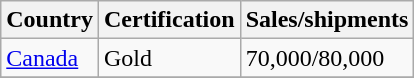<table class="wikitable">
<tr>
<th align="left">Country</th>
<th align="left">Certification</th>
<th align="left">Sales/shipments</th>
</tr>
<tr>
<td><a href='#'>Canada</a></td>
<td>Gold</td>
<td>70,000/80,000</td>
</tr>
<tr>
</tr>
</table>
